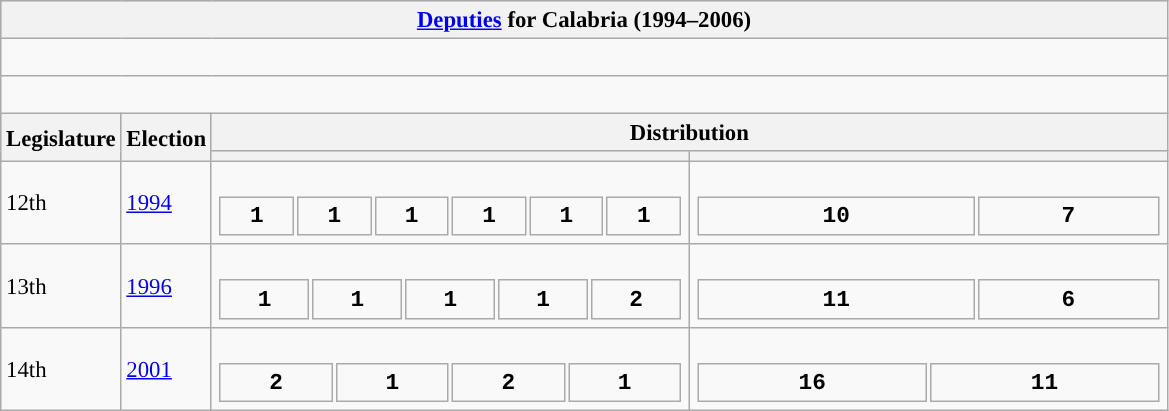<table class="wikitable" style="font-size:95%;">
<tr bgcolor="#CCCCCC">
<th colspan="4"><a href='#'>Deputies</a> for Calabria (1994–2006)</th>
</tr>
<tr>
<td colspan="4"><br>










</td>
</tr>
<tr>
<td colspan="4"><br>




</td>
</tr>
<tr bgcolor="#CCCCCC">
<th rowspan=2>Legislature</th>
<th rowspan=2>Election</th>
<th colspan=2>Distribution</th>
</tr>
<tr>
<th></th>
<th></th>
</tr>
<tr>
<td>12th</td>
<td><a href='#'>1994</a></td>
<td><br><table style="width:20.5em; font-size:100%; text-align:center; font-family:Courier New;">
<tr style="font-weight:bold">
<td style="background:">1</td>
<td style="background:">1</td>
<td style="background:">1</td>
<td style="background:">1</td>
<td style="background:">1</td>
<td style="background:">1</td>
</tr>
</table>
</td>
<td><br><table style="width:20.5em; font-size:100%; text-align:center; font-family:Courier New;">
<tr style="font-weight:bold">
<td style="background:">10</td>
<td style="background:">7</td>
</tr>
</table>
</td>
</tr>
<tr>
<td>13th</td>
<td><a href='#'>1996</a></td>
<td><br><table style="width:20.5em; font-size:100%; text-align:center; font-family:Courier New;">
<tr style="font-weight:bold">
<td style="background:">1</td>
<td style="background:">1</td>
<td style="background:">1</td>
<td style="background:">1</td>
<td style="background:">2</td>
</tr>
</table>
</td>
<td><br><table style="width:20.5em; font-size:100%; text-align:center; font-family:Courier New;">
<tr style="font-weight:bold">
<td style="background:">11</td>
<td style="background:">6</td>
</tr>
</table>
</td>
</tr>
<tr>
<td>14th</td>
<td><a href='#'>2001</a></td>
<td><br><table style="width:20.5em; font-size:100%; text-align:center; font-family:Courier New;">
<tr style="font-weight:bold">
<td style="background:">2</td>
<td style="background:">1</td>
<td style="background:">2</td>
<td style="background:">1</td>
</tr>
</table>
</td>
<td><br><table style="width:20.5em; font-size:100%; text-align:center; font-family:Courier New;">
<tr style="font-weight:bold">
<td style="background:">16</td>
<td style="background:">11</td>
</tr>
</table>
</td>
</tr>
</table>
